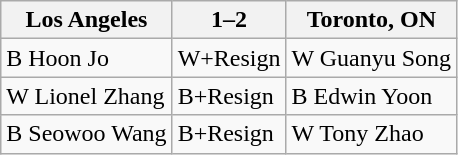<table class="wikitable">
<tr>
<th>Los Angeles</th>
<th>1–2</th>
<th>Toronto, ON</th>
</tr>
<tr>
<td>B Hoon Jo</td>
<td>W+Resign</td>
<td>W Guanyu Song</td>
</tr>
<tr>
<td>W Lionel Zhang</td>
<td>B+Resign</td>
<td>B Edwin Yoon</td>
</tr>
<tr>
<td>B Seowoo Wang</td>
<td>B+Resign</td>
<td>W Tony Zhao</td>
</tr>
</table>
